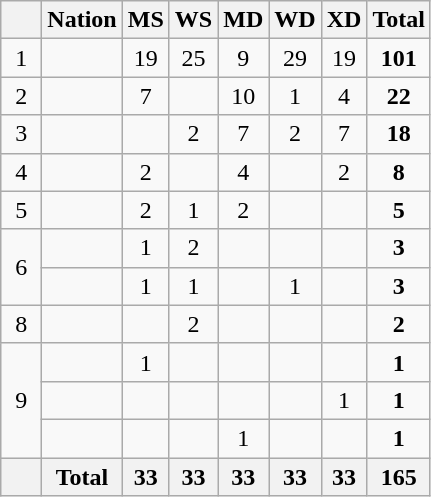<table class="wikitable" style="text-align:center">
<tr>
<th width="20"></th>
<th>Nation</th>
<th width="20">MS</th>
<th width="20">WS</th>
<th width="20">MD</th>
<th width="20">WD</th>
<th width="20">XD</th>
<th>Total</th>
</tr>
<tr>
<td>1</td>
<td align=left><strong></strong></td>
<td>19</td>
<td>25</td>
<td>9</td>
<td>29</td>
<td>19</td>
<td><strong>101</strong></td>
</tr>
<tr align=center>
<td>2</td>
<td align=left></td>
<td>7</td>
<td></td>
<td>10</td>
<td>1</td>
<td>4</td>
<td><strong>22</strong></td>
</tr>
<tr align=center>
<td>3</td>
<td align=left></td>
<td></td>
<td>2</td>
<td>7</td>
<td>2</td>
<td>7</td>
<td><strong>18</strong></td>
</tr>
<tr align=center>
<td>4</td>
<td align=left></td>
<td>2</td>
<td></td>
<td>4</td>
<td></td>
<td>2</td>
<td><strong>8</strong></td>
</tr>
<tr align=center>
<td>5</td>
<td align=left></td>
<td>2</td>
<td>1</td>
<td>2</td>
<td></td>
<td></td>
<td><strong>5</strong></td>
</tr>
<tr align=center>
<td rowspan=2>6</td>
<td align=left></td>
<td>1</td>
<td>2</td>
<td></td>
<td></td>
<td></td>
<td><strong>3</strong></td>
</tr>
<tr align=center>
<td align=left></td>
<td>1</td>
<td>1</td>
<td></td>
<td>1</td>
<td></td>
<td><strong>3</strong></td>
</tr>
<tr align=center>
<td>8</td>
<td align=left></td>
<td></td>
<td>2</td>
<td></td>
<td></td>
<td></td>
<td><strong>2</strong></td>
</tr>
<tr align=center>
<td rowspan=3>9</td>
<td align=left></td>
<td>1</td>
<td></td>
<td></td>
<td></td>
<td></td>
<td><strong>1</strong></td>
</tr>
<tr align=center>
<td align=left></td>
<td></td>
<td></td>
<td></td>
<td></td>
<td>1</td>
<td><strong>1</strong></td>
</tr>
<tr align=center>
<td align=left></td>
<td></td>
<td></td>
<td>1</td>
<td></td>
<td></td>
<td><strong>1</strong></td>
</tr>
<tr>
<th></th>
<th align=left>Total</th>
<th>33</th>
<th>33</th>
<th>33</th>
<th>33</th>
<th>33</th>
<th>165</th>
</tr>
</table>
